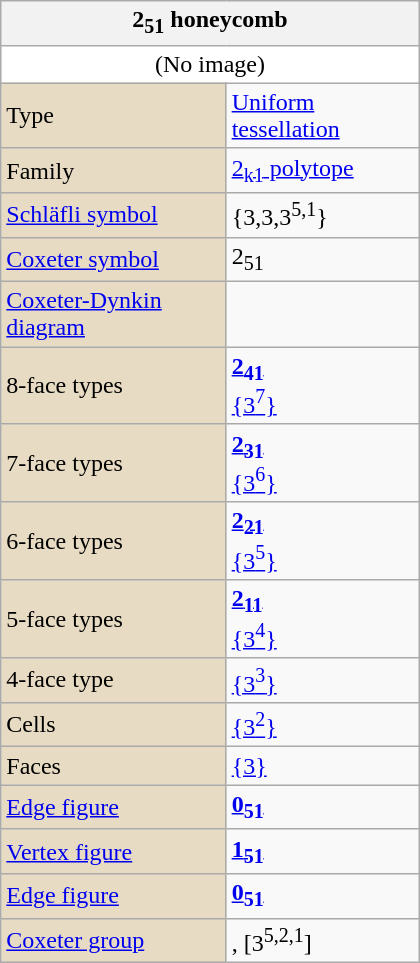<table class="wikitable" align="right" style="margin-left:10px" width="280">
<tr>
<th bgcolor=#e7dcc3 colspan=2>2<sub>51</sub> honeycomb</th>
</tr>
<tr>
<td bgcolor=#ffffff align=center colspan=2>(No image)</td>
</tr>
<tr>
<td bgcolor=#e7dcc3>Type</td>
<td><a href='#'>Uniform tessellation</a></td>
</tr>
<tr>
<td bgcolor=#e7dcc3>Family</td>
<td><a href='#'>2<sub>k1</sub> polytope</a></td>
</tr>
<tr>
<td bgcolor=#e7dcc3><a href='#'>Schläfli symbol</a></td>
<td>{3,3,3<sup>5,1</sup>}</td>
</tr>
<tr>
<td bgcolor=#e7dcc3><a href='#'>Coxeter symbol</a></td>
<td>2<sub>51</sub></td>
</tr>
<tr>
<td bgcolor=#e7dcc3><a href='#'>Coxeter-Dynkin diagram</a></td>
<td></td>
</tr>
<tr>
<td bgcolor=#e7dcc3>8-face types</td>
<td><strong><a href='#'>2<sub>41</sub></a></strong><br><a href='#'>{3<sup>7</sup>}</a></td>
</tr>
<tr>
<td bgcolor=#e7dcc3>7-face types</td>
<td><strong><a href='#'>2<sub>31</sub></a></strong><br><a href='#'>{3<sup>6</sup>}</a></td>
</tr>
<tr>
<td bgcolor=#e7dcc3>6-face types</td>
<td><strong><a href='#'>2<sub>21</sub></a></strong><br><a href='#'>{3<sup>5</sup>}</a></td>
</tr>
<tr>
<td bgcolor=#e7dcc3>5-face types</td>
<td><strong><a href='#'>2<sub>11</sub></a></strong><br><a href='#'>{3<sup>4</sup>}</a></td>
</tr>
<tr>
<td bgcolor=#e7dcc3>4-face type</td>
<td><a href='#'>{3<sup>3</sup>}</a></td>
</tr>
<tr>
<td bgcolor=#e7dcc3>Cells</td>
<td><a href='#'>{3<sup>2</sup>}</a></td>
</tr>
<tr>
<td bgcolor=#e7dcc3>Faces</td>
<td><a href='#'>{3}</a></td>
</tr>
<tr>
<td bgcolor=#e7dcc3><a href='#'>Edge figure</a></td>
<td><strong><a href='#'>0<sub>51</sub></a></strong> </td>
</tr>
<tr>
<td bgcolor=#e7dcc3><a href='#'>Vertex figure</a></td>
<td><strong><a href='#'>1<sub>51</sub></a></strong> </td>
</tr>
<tr>
<td bgcolor=#e7dcc3><a href='#'>Edge figure</a></td>
<td><strong><a href='#'>0<sub>51</sub></a></strong> </td>
</tr>
<tr>
<td bgcolor=#e7dcc3><a href='#'>Coxeter group</a></td>
<td>, [3<sup>5,2,1</sup>]</td>
</tr>
</table>
